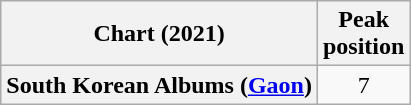<table class="wikitable sortable plainrowheaders" style="text-align:center">
<tr>
<th scope="col">Chart (2021)</th>
<th scope="col">Peak<br>position</th>
</tr>
<tr>
<th scope="row">South Korean Albums (<a href='#'>Gaon</a>)</th>
<td>7</td>
</tr>
</table>
